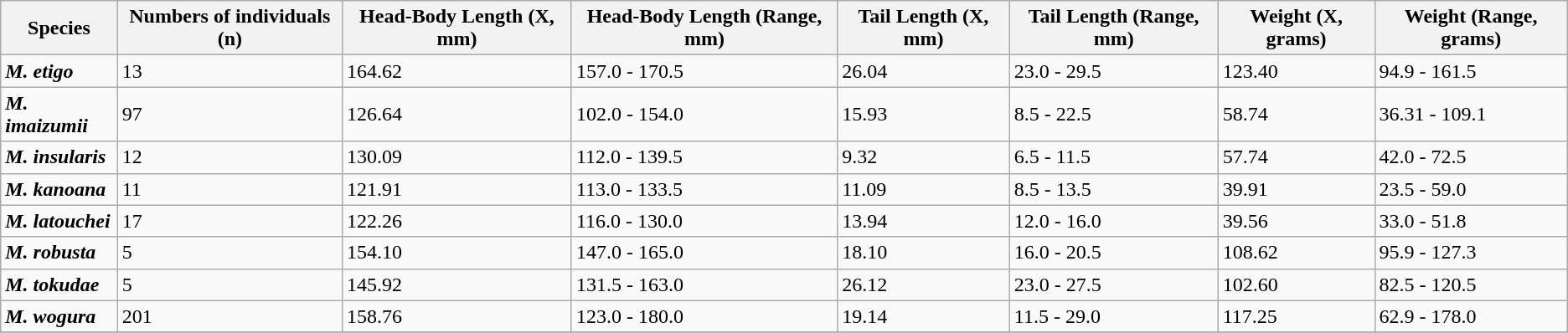<table class="wikitable sortable">
<tr>
<th>Species</th>
<th>Numbers of individuals (n)</th>
<th>Head-Body Length (X, mm)</th>
<th>Head-Body Length (Range, mm)</th>
<th>Tail Length (X, mm)</th>
<th>Tail Length (Range, mm)</th>
<th>Weight (X, grams)</th>
<th>Weight (Range, grams)</th>
</tr>
<tr>
<td><strong><em>M. etigo</em></strong></td>
<td>13</td>
<td>164.62</td>
<td>157.0 - 170.5</td>
<td>26.04</td>
<td>23.0 - 29.5</td>
<td>123.40</td>
<td>94.9 - 161.5</td>
</tr>
<tr>
<td><strong><em>M. imaizumii</em></strong></td>
<td>97</td>
<td>126.64</td>
<td>102.0 - 154.0</td>
<td>15.93</td>
<td>8.5 - 22.5</td>
<td>58.74</td>
<td>36.31 - 109.1</td>
</tr>
<tr>
<td><strong><em>M. insularis</em></strong></td>
<td>12</td>
<td>130.09</td>
<td>112.0 - 139.5</td>
<td>9.32</td>
<td>6.5 - 11.5</td>
<td>57.74</td>
<td>42.0 - 72.5</td>
</tr>
<tr>
<td><strong><em>M. kanoana</em></strong></td>
<td>11</td>
<td>121.91</td>
<td>113.0 - 133.5</td>
<td>11.09</td>
<td>8.5 - 13.5</td>
<td>39.91</td>
<td>23.5 - 59.0</td>
</tr>
<tr>
<td><strong><em>M. latouchei</em></strong></td>
<td>17</td>
<td>122.26</td>
<td>116.0 - 130.0</td>
<td>13.94</td>
<td>12.0 - 16.0</td>
<td>39.56</td>
<td>33.0 - 51.8</td>
</tr>
<tr>
<td><strong><em>M. robusta</em></strong></td>
<td>5</td>
<td>154.10</td>
<td>147.0 - 165.0</td>
<td>18.10</td>
<td>16.0 - 20.5</td>
<td>108.62</td>
<td>95.9 - 127.3</td>
</tr>
<tr>
<td><strong><em>M. tokudae</em></strong></td>
<td>5</td>
<td>145.92</td>
<td>131.5 - 163.0</td>
<td>26.12</td>
<td>23.0 - 27.5</td>
<td>102.60</td>
<td>82.5 - 120.5</td>
</tr>
<tr>
<td><strong><em>M. wogura</em></strong></td>
<td>201</td>
<td>158.76</td>
<td>123.0 - 180.0</td>
<td>19.14</td>
<td>11.5 - 29.0</td>
<td>117.25</td>
<td>62.9 - 178.0</td>
</tr>
<tr>
</tr>
</table>
